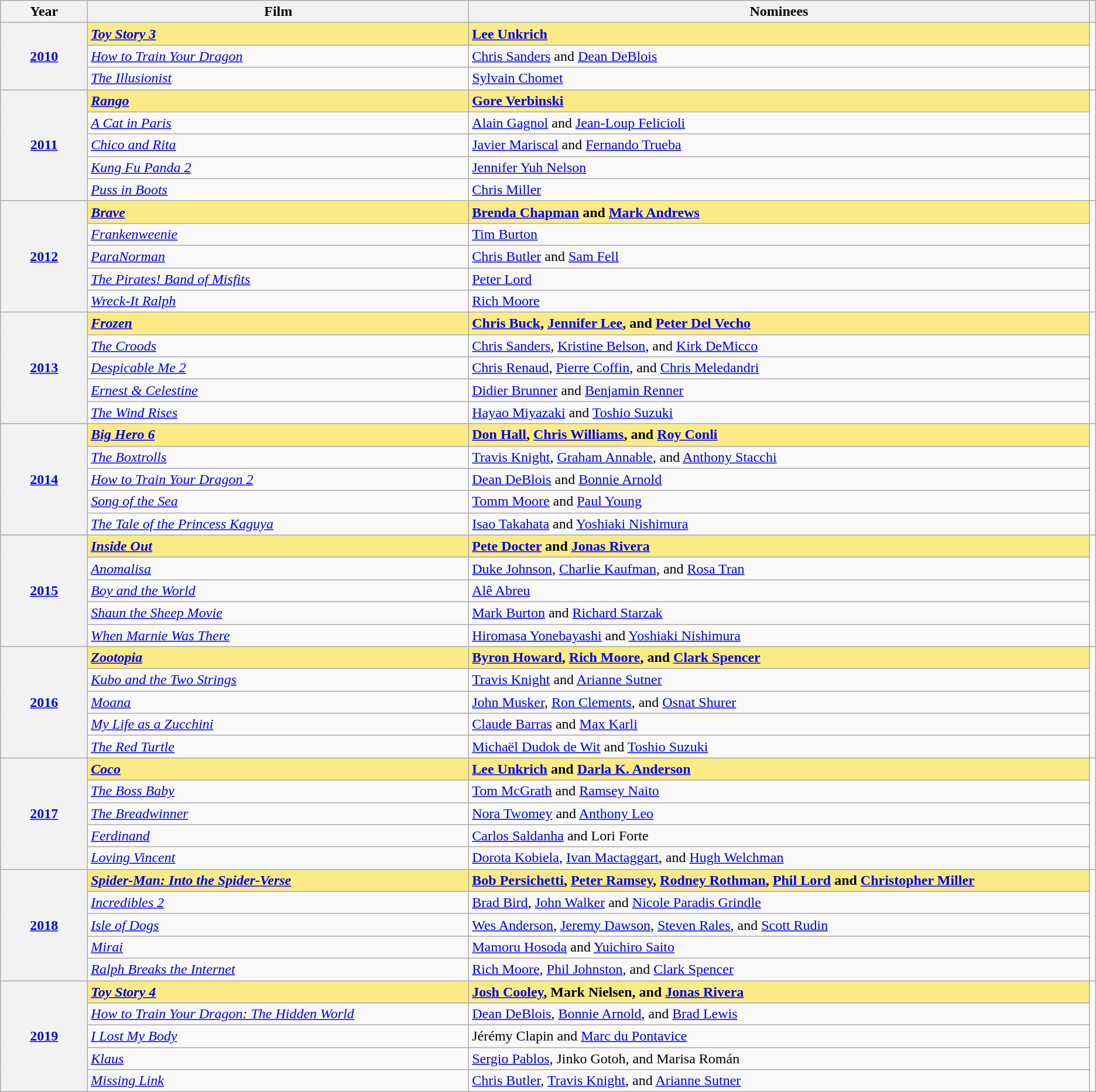<table class="wikitable sortable">
<tr>
<th scope="col" style="width:8%;">Year</th>
<th scope="col" style="width:35%;">Film</th>
<th scope="col" style="width:60%;">Nominees</th>
<th scope="col" style="width:2%;"></th>
</tr>
<tr>
<th rowspan="3" scope="row" style="text-align:center"><a href='#'>2010</a><br></th>
<td style="background:#FAEB86"><strong><em><a href='#'>Toy Story 3</a></em></strong></td>
<td style="background:#FAEB86"><strong><a href='#'>Lee Unkrich</a></strong></td>
<td rowspan="3"></td>
</tr>
<tr>
<td><em><a href='#'>How to Train Your Dragon</a></em></td>
<td><a href='#'>Chris Sanders</a> and <a href='#'>Dean DeBlois</a></td>
</tr>
<tr>
<td><em><a href='#'>The Illusionist</a></em></td>
<td><a href='#'>Sylvain Chomet</a></td>
</tr>
<tr>
<th rowspan="5" scope="row" style="text-align:center"><a href='#'>2011</a><br></th>
<td style="background:#FAEB86"><strong><em><a href='#'>Rango</a></em></strong></td>
<td style="background:#FAEB86"><strong><a href='#'>Gore Verbinski</a></strong></td>
<td rowspan="5"></td>
</tr>
<tr>
<td><em><a href='#'>A Cat in Paris</a></em></td>
<td><a href='#'>Alain Gagnol</a> and <a href='#'>Jean-Loup Felicioli</a></td>
</tr>
<tr>
<td><em><a href='#'>Chico and Rita</a></em></td>
<td><a href='#'>Javier Mariscal</a> and <a href='#'>Fernando Trueba</a></td>
</tr>
<tr>
<td><em><a href='#'>Kung Fu Panda 2</a></em></td>
<td><a href='#'>Jennifer Yuh Nelson</a></td>
</tr>
<tr>
<td><em><a href='#'>Puss in Boots</a></em></td>
<td><a href='#'>Chris Miller</a></td>
</tr>
<tr>
<th rowspan="5" scope="row" style="text-align:center"><a href='#'>2012</a><br></th>
<td style="background:#FAEB86"><strong><em><a href='#'>Brave</a></em></strong></td>
<td style="background:#FAEB86"><strong><a href='#'>Brenda Chapman</a> and <a href='#'>Mark Andrews</a></strong></td>
<td rowspan="5"></td>
</tr>
<tr>
<td><em><a href='#'>Frankenweenie</a></em></td>
<td><a href='#'>Tim Burton</a></td>
</tr>
<tr>
<td><em><a href='#'>ParaNorman</a></em></td>
<td><a href='#'>Chris Butler</a> and <a href='#'>Sam Fell</a></td>
</tr>
<tr>
<td><em><a href='#'>The Pirates! Band of Misfits</a></em></td>
<td><a href='#'>Peter Lord</a></td>
</tr>
<tr>
<td><em><a href='#'>Wreck-It Ralph</a></em></td>
<td><a href='#'>Rich Moore</a></td>
</tr>
<tr>
<th rowspan="5" scope="row" style="text-align:center"><a href='#'>2013</a><br></th>
<td style="background:#FAEB86"><strong><em><a href='#'>Frozen</a></em></strong></td>
<td style="background:#FAEB86"><strong><a href='#'>Chris Buck</a>, <a href='#'>Jennifer Lee</a>, and <a href='#'>Peter Del Vecho</a></strong></td>
<td rowspan="5"></td>
</tr>
<tr>
<td><em><a href='#'>The Croods</a></em></td>
<td><a href='#'>Chris Sanders</a>, <a href='#'>Kristine Belson</a>, and <a href='#'>Kirk DeMicco</a></td>
</tr>
<tr>
<td><em><a href='#'>Despicable Me 2</a></em></td>
<td><a href='#'>Chris Renaud</a>, <a href='#'>Pierre Coffin</a>, and <a href='#'>Chris Meledandri</a></td>
</tr>
<tr>
<td><em><a href='#'>Ernest & Celestine</a></em></td>
<td><a href='#'>Didier Brunner</a> and <a href='#'>Benjamin Renner</a></td>
</tr>
<tr>
<td><em><a href='#'>The Wind Rises</a></em></td>
<td><a href='#'>Hayao Miyazaki</a> and <a href='#'>Toshio Suzuki</a></td>
</tr>
<tr>
<th rowspan="5" scope="row" style="text-align:center"><a href='#'>2014</a><br></th>
<td style="background:#FAEB86"><strong><em><a href='#'>Big Hero 6</a></em></strong></td>
<td style="background:#FAEB86"><strong><a href='#'>Don Hall</a>, <a href='#'>Chris Williams</a>, and <a href='#'>Roy Conli</a></strong></td>
<td rowspan="5"></td>
</tr>
<tr>
<td><em><a href='#'>The Boxtrolls</a></em></td>
<td><a href='#'>Travis Knight</a>, <a href='#'>Graham Annable</a>, and <a href='#'>Anthony Stacchi</a></td>
</tr>
<tr>
<td><em><a href='#'>How to Train Your Dragon 2</a></em></td>
<td><a href='#'>Dean DeBlois</a> and <a href='#'>Bonnie Arnold</a></td>
</tr>
<tr>
<td><em><a href='#'>Song of the Sea</a></em></td>
<td><a href='#'>Tomm Moore</a> and <a href='#'>Paul Young</a></td>
</tr>
<tr>
<td><em><a href='#'>The Tale of the Princess Kaguya</a></em></td>
<td><a href='#'>Isao Takahata</a> and <a href='#'>Yoshiaki Nishimura</a></td>
</tr>
<tr>
<th rowspan="5" scope="row" style="text-align:center"><a href='#'>2015</a><br></th>
<td style="background:#FAEB86"><strong><em><a href='#'>Inside Out</a></em></strong></td>
<td style="background:#FAEB86"><strong><a href='#'>Pete Docter</a> and <a href='#'>Jonas Rivera</a></strong></td>
<td rowspan="5"></td>
</tr>
<tr>
<td><em><a href='#'>Anomalisa</a></em></td>
<td><a href='#'>Duke Johnson</a>, <a href='#'>Charlie Kaufman</a>, and <a href='#'>Rosa Tran</a></td>
</tr>
<tr>
<td><em><a href='#'>Boy and the World</a></em></td>
<td><a href='#'>Alê Abreu</a></td>
</tr>
<tr>
<td><em><a href='#'>Shaun the Sheep Movie</a></em></td>
<td><a href='#'>Mark Burton</a> and <a href='#'>Richard Starzak</a></td>
</tr>
<tr>
<td><em><a href='#'>When Marnie Was There</a></em></td>
<td><a href='#'>Hiromasa Yonebayashi</a> and <a href='#'>Yoshiaki Nishimura</a></td>
</tr>
<tr>
<th rowspan="5" scope="row" style="text-align:center"><a href='#'>2016</a><br></th>
<td style="background:#FAEB86"><strong><em><a href='#'>Zootopia</a></em></strong></td>
<td style="background:#FAEB86"><strong><a href='#'>Byron Howard</a>, <a href='#'>Rich Moore</a>, and <a href='#'>Clark Spencer</a></strong></td>
<td rowspan="5"></td>
</tr>
<tr>
<td><em><a href='#'>Kubo and the Two Strings</a></em></td>
<td><a href='#'>Travis Knight</a> and <a href='#'>Arianne Sutner</a></td>
</tr>
<tr>
<td><em><a href='#'>Moana</a></em></td>
<td><a href='#'>John Musker</a>, <a href='#'>Ron Clements</a>, and <a href='#'>Osnat Shurer</a></td>
</tr>
<tr>
<td><em><a href='#'>My Life as a Zucchini</a></em></td>
<td><a href='#'>Claude Barras</a> and <a href='#'>Max Karli</a></td>
</tr>
<tr>
<td><em><a href='#'>The Red Turtle</a></em></td>
<td><a href='#'>Michaël Dudok de Wit</a> and <a href='#'>Toshio Suzuki</a></td>
</tr>
<tr>
<th rowspan="5" scope="row" style="text-align:center"><a href='#'>2017</a><br></th>
<td style="background:#FAEB86"><strong><em><a href='#'>Coco</a></em></strong></td>
<td style="background:#FAEB86"><strong><a href='#'>Lee Unkrich</a> and <a href='#'>Darla K. Anderson</a></strong></td>
<td rowspan="5"></td>
</tr>
<tr>
<td><em><a href='#'>The Boss Baby</a></em></td>
<td><a href='#'>Tom McGrath</a> and <a href='#'>Ramsey Naito</a></td>
</tr>
<tr>
<td><em><a href='#'>The Breadwinner</a></em></td>
<td><a href='#'>Nora Twomey</a> and <a href='#'>Anthony Leo</a></td>
</tr>
<tr>
<td><em><a href='#'>Ferdinand</a></em></td>
<td><a href='#'>Carlos Saldanha</a> and Lori Forte</td>
</tr>
<tr>
<td><em><a href='#'>Loving Vincent</a></em></td>
<td><a href='#'>Dorota Kobiela</a>, <a href='#'>Ivan Mactaggart</a>, and <a href='#'>Hugh Welchman</a></td>
</tr>
<tr>
<th rowspan="5" scope="row" style="text-align:center"><a href='#'>2018</a><br></th>
<td style="background:#FAEB86"><strong><em><a href='#'>Spider-Man: Into the Spider-Verse</a></em></strong></td>
<td style="background:#FAEB86"><strong><a href='#'>Bob Persichetti</a>, <a href='#'>Peter Ramsey</a>, <a href='#'>Rodney Rothman</a>, <a href='#'>Phil Lord</a> and <a href='#'>Christopher Miller</a></strong></td>
<td rowspan="5"></td>
</tr>
<tr>
<td><em><a href='#'>Incredibles 2</a></em></td>
<td><a href='#'>Brad Bird</a>, <a href='#'>John Walker</a> and <a href='#'>Nicole Paradis Grindle</a></td>
</tr>
<tr>
<td><em><a href='#'>Isle of Dogs</a></em></td>
<td><a href='#'>Wes Anderson</a>, <a href='#'>Jeremy Dawson</a>, <a href='#'>Steven Rales</a>, and <a href='#'>Scott Rudin</a></td>
</tr>
<tr>
<td><em><a href='#'>Mirai</a></em></td>
<td><a href='#'>Mamoru Hosoda</a> and <a href='#'>Yuichiro Saito</a></td>
</tr>
<tr>
<td><em><a href='#'>Ralph Breaks the Internet</a></em></td>
<td><a href='#'>Rich Moore</a>, <a href='#'>Phil Johnston</a>, and <a href='#'>Clark Spencer</a></td>
</tr>
<tr>
<th rowspan="5" scope="row" style="text-align:center"><a href='#'>2019</a><br></th>
<td style="background:#FAEB86"><strong><em><a href='#'>Toy Story 4</a></em></strong></td>
<td style="background:#FAEB86"><strong><a href='#'>Josh Cooley</a>, Mark Nielsen, and <a href='#'>Jonas Rivera</a></strong></td>
<td rowspan="5"></td>
</tr>
<tr>
<td><em><a href='#'>How to Train Your Dragon: The Hidden World</a></em></td>
<td><a href='#'>Dean DeBlois</a>, <a href='#'>Bonnie Arnold</a>, and <a href='#'>Brad Lewis</a></td>
</tr>
<tr>
<td><em><a href='#'>I Lost My Body</a></em></td>
<td>Jérémy Clapin and <a href='#'>Marc du Pontavice</a></td>
</tr>
<tr>
<td><em><a href='#'>Klaus</a></em></td>
<td><a href='#'>Sergio Pablos</a>, Jinko Gotoh, and Marisa Román</td>
</tr>
<tr>
<td><em><a href='#'>Missing Link</a></em></td>
<td><a href='#'>Chris Butler</a>, <a href='#'>Travis Knight</a>, and <a href='#'>Arianne Sutner</a></td>
</tr>
</table>
